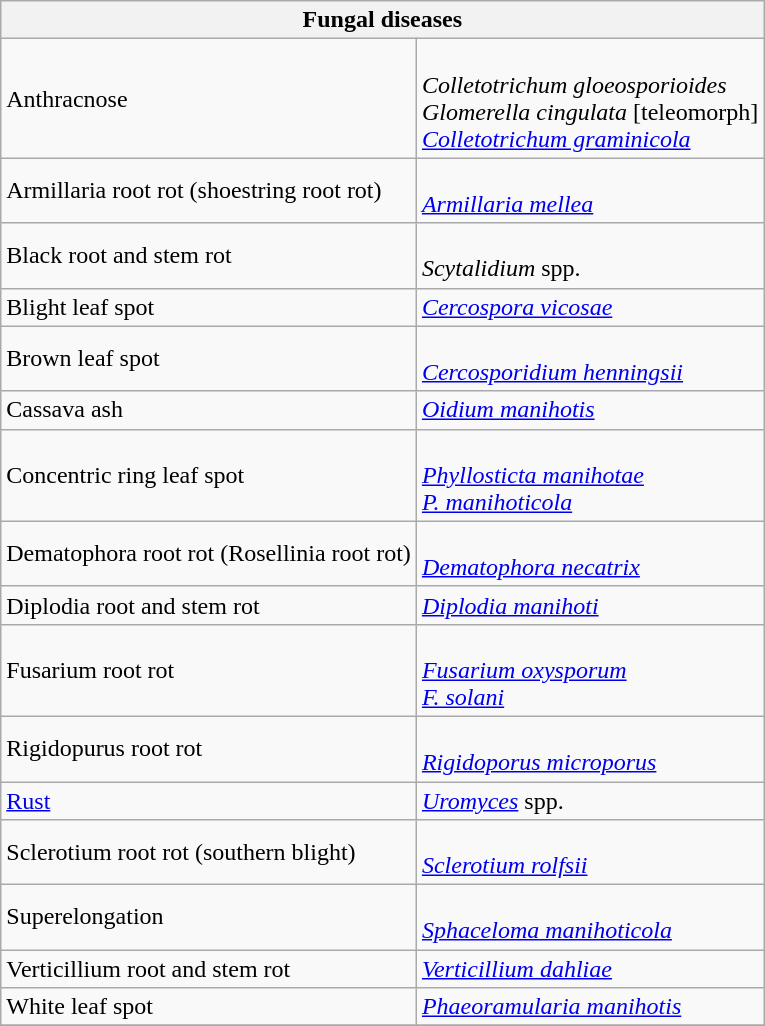<table class="wikitable" style="clear">
<tr>
<th colspan=2><strong>Fungal diseases</strong><br></th>
</tr>
<tr>
<td>Anthracnose</td>
<td><br><em>Colletotrichum gloeosporioides</em> <br><em>Glomerella cingulata</em> [teleomorph]<br>
<em><a href='#'>Colletotrichum graminicola</a></em><br></td>
</tr>
<tr>
<td>Armillaria root rot (shoestring root rot)</td>
<td><br><em><a href='#'>Armillaria mellea</a></em><br></td>
</tr>
<tr>
<td>Black root and stem rot</td>
<td><br><em>Scytalidium</em> spp.<br></td>
</tr>
<tr>
<td>Blight leaf spot</td>
<td><em><a href='#'>Cercospora vicosae</a></em></td>
</tr>
<tr>
<td>Brown leaf spot</td>
<td><br><em><a href='#'>Cercosporidium henningsii</a></em><br></td>
</tr>
<tr>
<td>Cassava ash</td>
<td><em><a href='#'>Oidium manihotis</a></em></td>
</tr>
<tr>
<td>Concentric ring leaf spot</td>
<td><br><em><a href='#'>Phyllosticta manihotae</a></em> <br>
<em><a href='#'>P. manihoticola</a></em></td>
</tr>
<tr>
<td>Dematophora root rot (Rosellinia root rot)</td>
<td><br><em><a href='#'>Dematophora necatrix</a></em> <br></td>
</tr>
<tr>
<td>Diplodia root and stem rot</td>
<td><em><a href='#'>Diplodia manihoti</a></em></td>
</tr>
<tr>
<td>Fusarium root rot</td>
<td><br><em><a href='#'>Fusarium oxysporum</a></em><br>
<em><a href='#'>F. solani</a></em><br></td>
</tr>
<tr>
<td>Rigidopurus root rot</td>
<td><br><em><a href='#'>Rigidoporus microporus</a></em> <br></td>
</tr>
<tr>
<td><a href='#'>Rust</a></td>
<td><em><a href='#'>Uromyces</a></em> spp.</td>
</tr>
<tr>
<td>Sclerotium root rot (southern blight)</td>
<td><br><em><a href='#'>Sclerotium rolfsii</a></em><br></td>
</tr>
<tr>
<td>Superelongation</td>
<td><br><em><a href='#'>Sphaceloma manihoticola</a></em><br></td>
</tr>
<tr>
<td>Verticillium root and stem rot</td>
<td><em><a href='#'>Verticillium dahliae</a></em></td>
</tr>
<tr>
<td>White leaf spot</td>
<td><em><a href='#'>Phaeoramularia manihotis</a></em></td>
</tr>
<tr>
</tr>
</table>
